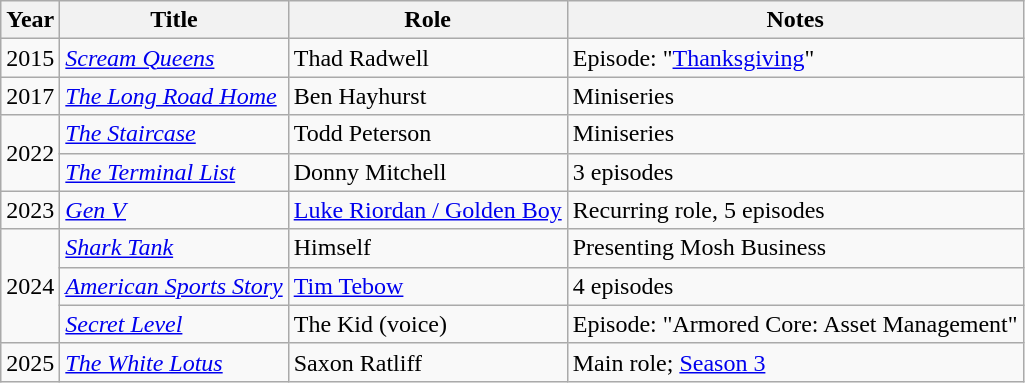<table class="wikitable sortable plainrowheaders">
<tr>
<th scope="col">Year</th>
<th scope="col">Title</th>
<th scope="col">Role</th>
<th scope="col" class="unsortable">Notes</th>
</tr>
<tr>
<td>2015</td>
<td><em><a href='#'>Scream Queens</a></em></td>
<td>Thad Radwell</td>
<td>Episode: "<a href='#'>Thanksgiving</a>"</td>
</tr>
<tr>
<td>2017</td>
<td><em><a href='#'>The Long Road Home</a></em></td>
<td>Ben Hayhurst</td>
<td>Miniseries</td>
</tr>
<tr>
<td rowspan="2">2022</td>
<td><em><a href='#'>The Staircase</a></em></td>
<td>Todd Peterson</td>
<td>Miniseries</td>
</tr>
<tr>
<td><em><a href='#'>The Terminal List</a></em></td>
<td>Donny Mitchell</td>
<td>3 episodes</td>
</tr>
<tr>
<td>2023</td>
<td><em><a href='#'>Gen V</a></em></td>
<td><a href='#'>Luke Riordan / Golden Boy</a></td>
<td>Recurring role, 5 episodes</td>
</tr>
<tr>
<td rowspan=3>2024</td>
<td><em><a href='#'>Shark Tank</a></em></td>
<td>Himself</td>
<td>Presenting Mosh Business</td>
</tr>
<tr>
<td><em><a href='#'>American Sports Story</a></em></td>
<td><a href='#'>Tim Tebow</a></td>
<td>4 episodes</td>
</tr>
<tr>
<td><em><a href='#'>Secret Level</a></em></td>
<td>The Kid (voice)</td>
<td>Episode: "Armored Core: Asset Management"</td>
</tr>
<tr>
<td>2025</td>
<td><em><a href='#'>The White Lotus</a></em></td>
<td>Saxon Ratliff</td>
<td>Main role; <a href='#'>Season 3</a></td>
</tr>
</table>
